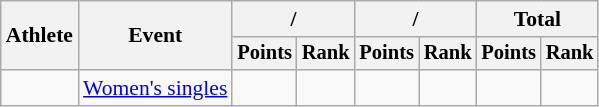<table class="wikitable" style="font-size:90%; text-align:center">
<tr>
<th rowspan=2>Athlete</th>
<th rowspan=2>Event</th>
<th colspan=2>/</th>
<th colspan=2>/</th>
<th colspan=2>Total</th>
</tr>
<tr style="font-size:95%">
<th>Points</th>
<th>Rank</th>
<th>Points</th>
<th>Rank</th>
<th>Points</th>
<th>Rank</th>
</tr>
<tr>
<td align=left> </td>
<td align=left><a href='#'>Women's singles</a></td>
<td></td>
<td></td>
<td></td>
<td></td>
<td></td>
<td></td>
</tr>
</table>
